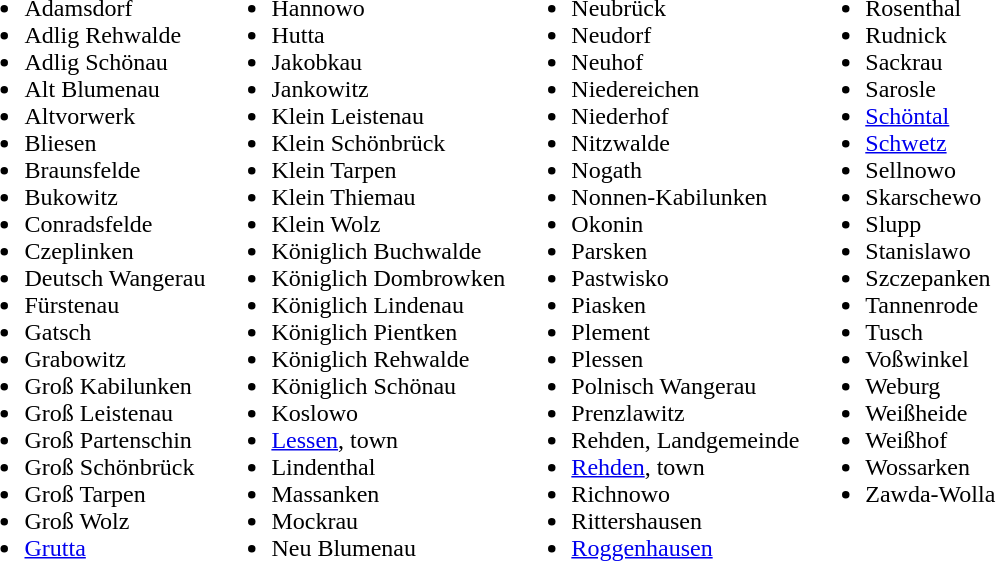<table>
<tr>
<td valign="top"><br><ul><li>Adamsdorf</li><li>Adlig Rehwalde</li><li>Adlig Schönau</li><li>Alt Blumenau</li><li>Altvorwerk</li><li>Bliesen</li><li>Braunsfelde</li><li>Bukowitz</li><li>Conradsfelde</li><li>Czeplinken</li><li>Deutsch Wangerau</li><li>Fürstenau</li><li>Gatsch</li><li>Grabowitz</li><li>Groß Kabilunken</li><li>Groß Leistenau</li><li>Groß Partenschin</li><li>Groß Schönbrück</li><li>Groß Tarpen</li><li>Groß Wolz</li><li><a href='#'>Grutta</a></li></ul></td>
<td valign="top"><br><ul><li>Hannowo</li><li>Hutta</li><li>Jakobkau</li><li>Jankowitz</li><li>Klein Leistenau</li><li>Klein Schönbrück</li><li>Klein Tarpen</li><li>Klein Thiemau</li><li>Klein Wolz</li><li>Königlich Buchwalde</li><li>Königlich Dombrowken</li><li>Königlich Lindenau</li><li>Königlich Pientken</li><li>Königlich Rehwalde</li><li>Königlich Schönau</li><li>Koslowo</li><li><a href='#'>Lessen</a>, town</li><li>Lindenthal</li><li>Massanken</li><li>Mockrau</li><li>Neu Blumenau</li></ul></td>
<td valign="top"><br><ul><li>Neubrück</li><li>Neudorf</li><li>Neuhof</li><li>Niedereichen</li><li>Niederhof</li><li>Nitzwalde</li><li>Nogath</li><li>Nonnen-Kabilunken</li><li>Okonin</li><li>Parsken</li><li>Pastwisko</li><li>Piasken</li><li>Plement</li><li>Plessen</li><li>Polnisch Wangerau</li><li>Prenzlawitz</li><li>Rehden, Landgemeinde</li><li><a href='#'>Rehden</a>, town</li><li>Richnowo</li><li>Rittershausen</li><li><a href='#'>Roggenhausen</a></li></ul></td>
<td valign="top"><br><ul><li>Rosenthal</li><li>Rudnick</li><li>Sackrau</li><li>Sarosle</li><li><a href='#'>Schöntal</a></li><li><a href='#'>Schwetz</a></li><li>Sellnowo</li><li>Skarschewo</li><li>Slupp</li><li>Stanislawo</li><li>Szczepanken</li><li>Tannenrode</li><li>Tusch</li><li>Voßwinkel</li><li>Weburg</li><li>Weißheide</li><li>Weißhof</li><li>Wossarken</li><li>Zawda-Wolla</li></ul></td>
</tr>
</table>
